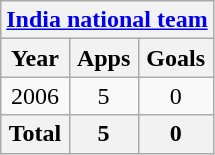<table class="wikitable" style="text-align:center">
<tr>
<th colspan=3><a href='#'>India national team</a></th>
</tr>
<tr>
<th>Year</th>
<th>Apps</th>
<th>Goals</th>
</tr>
<tr>
<td>2006</td>
<td>5</td>
<td>0</td>
</tr>
<tr>
<th>Total</th>
<th>5</th>
<th>0</th>
</tr>
</table>
